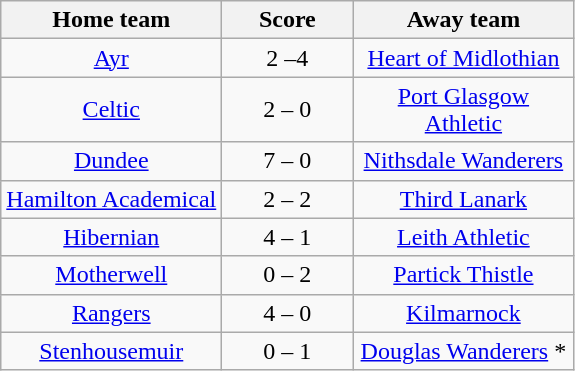<table class="wikitable" style="text-align: center">
<tr>
<th width=140>Home team</th>
<th width=80>Score</th>
<th width=140>Away team</th>
</tr>
<tr>
<td><a href='#'>Ayr</a></td>
<td>2 –4</td>
<td><a href='#'>Heart of Midlothian</a></td>
</tr>
<tr>
<td><a href='#'>Celtic</a></td>
<td>2 – 0</td>
<td><a href='#'>Port Glasgow Athletic</a></td>
</tr>
<tr>
<td><a href='#'>Dundee</a></td>
<td>7 – 0</td>
<td><a href='#'>Nithsdale Wanderers</a></td>
</tr>
<tr>
<td><a href='#'>Hamilton Academical</a></td>
<td>2 – 2</td>
<td><a href='#'>Third Lanark</a></td>
</tr>
<tr>
<td><a href='#'>Hibernian</a></td>
<td>4 – 1</td>
<td><a href='#'>Leith Athletic</a></td>
</tr>
<tr>
<td><a href='#'>Motherwell</a></td>
<td>0 – 2</td>
<td><a href='#'>Partick Thistle</a></td>
</tr>
<tr>
<td><a href='#'>Rangers</a></td>
<td>4 – 0</td>
<td><a href='#'>Kilmarnock</a></td>
</tr>
<tr>
<td><a href='#'>Stenhousemuir</a></td>
<td>0 – 1</td>
<td><a href='#'>Douglas Wanderers</a> *</td>
</tr>
</table>
